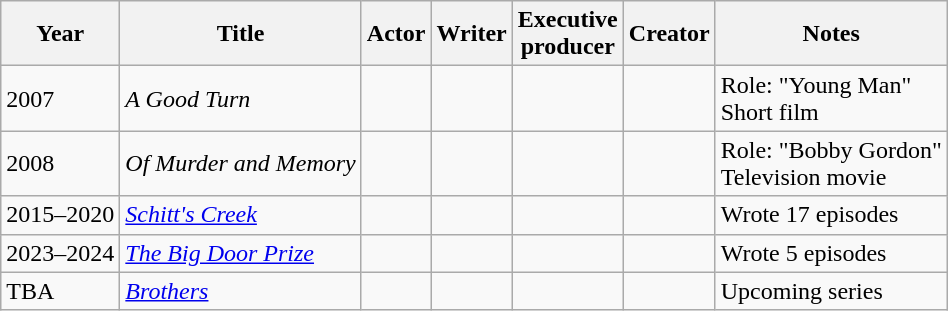<table class="wikitable sortable" style="text-align:left">
<tr>
<th>Year</th>
<th>Title</th>
<th>Actor</th>
<th>Writer</th>
<th>Executive<br>producer</th>
<th>Creator</th>
<th>Notes</th>
</tr>
<tr>
<td>2007</td>
<td><em>A Good Turn</em></td>
<td></td>
<td></td>
<td></td>
<td></td>
<td>Role: "Young Man"<br>Short film</td>
</tr>
<tr>
<td>2008</td>
<td><em>Of Murder and Memory</em></td>
<td></td>
<td></td>
<td></td>
<td></td>
<td>Role: "Bobby Gordon"<br>Television movie</td>
</tr>
<tr>
<td>2015–2020</td>
<td><em><a href='#'>Schitt's Creek</a></em></td>
<td></td>
<td></td>
<td></td>
<td></td>
<td>Wrote 17 episodes</td>
</tr>
<tr>
<td>2023–2024</td>
<td><em><a href='#'>The Big Door Prize</a></em></td>
<td></td>
<td></td>
<td></td>
<td></td>
<td>Wrote 5 episodes</td>
</tr>
<tr>
<td>TBA</td>
<td><em><a href='#'>Brothers</a></em></td>
<td></td>
<td></td>
<td></td>
<td></td>
<td>Upcoming series</td>
</tr>
</table>
